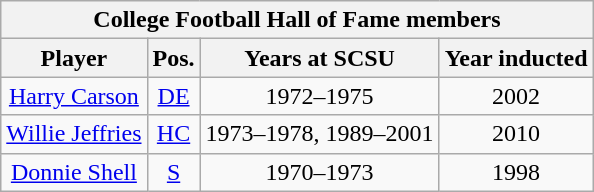<table class="wikitable" style="text-align:center">
<tr>
<th colspan=4 style =><strong>College Football Hall of Fame members</strong></th>
</tr>
<tr>
<th style = >Player</th>
<th style = >Pos.</th>
<th style = >Years at SCSU</th>
<th style = >Year inducted</th>
</tr>
<tr align="center">
<td><a href='#'>Harry Carson</a></td>
<td><a href='#'>DE</a></td>
<td>1972–1975</td>
<td>2002</td>
</tr>
<tr align="center">
<td><a href='#'>Willie Jeffries</a></td>
<td><a href='#'>HC</a></td>
<td>1973–1978, 1989–2001</td>
<td>2010</td>
</tr>
<tr align="center">
<td><a href='#'>Donnie Shell</a></td>
<td><a href='#'>S</a></td>
<td>1970–1973</td>
<td>1998</td>
</tr>
</table>
